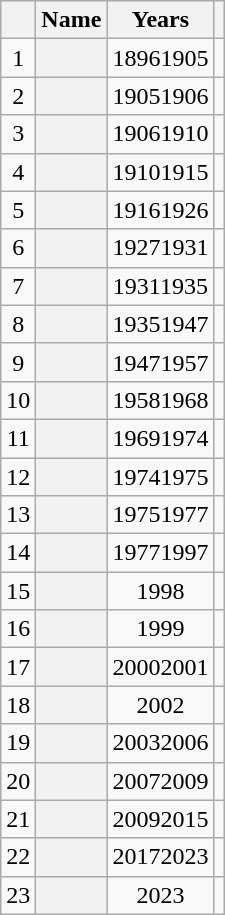<table class="wikitable sortable plainrowheaders">
<tr>
<th align="center"></th>
<th align="center">Name</th>
<th align="center">Years</th>
<th align="center"; class="unsortable"></th>
</tr>
<tr>
<td align="center">1</td>
<th scope="row"></th>
<td align="center">18961905</td>
<td align="center"></td>
</tr>
<tr>
<td align="center">2</td>
<th scope="row"></th>
<td align="center">19051906</td>
<td align="center"></td>
</tr>
<tr>
<td align="center">3</td>
<th scope="row"></th>
<td align="center">19061910</td>
<td align="center"></td>
</tr>
<tr>
<td align="center">4</td>
<th scope="row"></th>
<td align="center">19101915</td>
<td align="center"></td>
</tr>
<tr>
<td align="center">5</td>
<th scope="row"></th>
<td align="center">19161926</td>
<td align="center"></td>
</tr>
<tr>
<td align="center">6</td>
<th scope="row"></th>
<td align="center">19271931</td>
<td align="center"></td>
</tr>
<tr>
<td align="center">7</td>
<th scope="row"></th>
<td align="center">19311935</td>
<td align="center"></td>
</tr>
<tr>
<td align="center">8</td>
<th scope="row"></th>
<td align="center">19351947</td>
<td align="center"></td>
</tr>
<tr>
<td align="center">9</td>
<th scope="row"></th>
<td align="center">19471957</td>
<td align="center"></td>
</tr>
<tr>
<td align="center">10</td>
<th scope="row"></th>
<td align="center">19581968</td>
<td align="center"></td>
</tr>
<tr>
<td align="center">11</td>
<th scope="row"></th>
<td align="center">19691974</td>
<td align="center"></td>
</tr>
<tr>
<td align="center">12</td>
<th scope="row"></th>
<td align="center">19741975</td>
<td align="center"></td>
</tr>
<tr>
<td align="center">13</td>
<th scope="row"></th>
<td align="center">19751977</td>
<td align="center"></td>
</tr>
<tr>
<td align="center">14</td>
<th scope="row"></th>
<td align="center">19771997</td>
<td align="center"></td>
</tr>
<tr>
<td align="center">15</td>
<th scope="row"></th>
<td align="center">1998</td>
<td align="center"></td>
</tr>
<tr>
<td align="center">16</td>
<th scope="row"></th>
<td align="center">1999</td>
<td align="center"></td>
</tr>
<tr>
<td align="center">17</td>
<th scope="row"></th>
<td align="center">20002001</td>
<td align="center"></td>
</tr>
<tr>
<td align="center">18</td>
<th scope="row"></th>
<td align="center">2002</td>
<td align="center"></td>
</tr>
<tr>
<td align="center">19</td>
<th scope="row"></th>
<td align="center">20032006</td>
<td align="center"></td>
</tr>
<tr>
<td align="center">20</td>
<th scope="row"></th>
<td align="center">20072009</td>
<td align="center"></td>
</tr>
<tr>
<td align="center">21</td>
<th scope="row"></th>
<td align="center">20092015</td>
<td align="center"></td>
</tr>
<tr>
<td align="center">22</td>
<th scope="row"></th>
<td align="center">20172023</td>
<td align="center"></td>
</tr>
<tr>
<td align="center">23</td>
<th scope="row"></th>
<td align="center">2023</td>
<td align="center"></td>
</tr>
</table>
